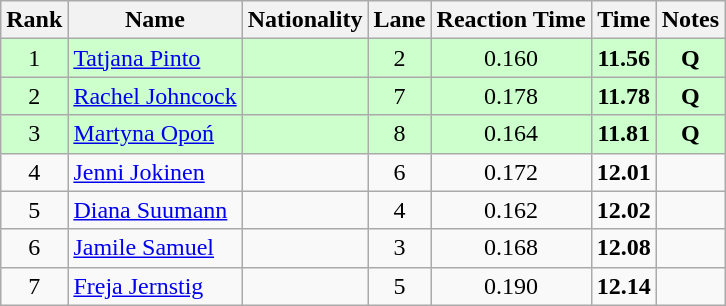<table class="wikitable sortable" style="text-align:center">
<tr>
<th>Rank</th>
<th>Name</th>
<th>Nationality</th>
<th>Lane</th>
<th>Reaction Time</th>
<th>Time</th>
<th>Notes</th>
</tr>
<tr bgcolor=ccffcc>
<td>1</td>
<td align=left><a href='#'>Tatjana Pinto</a></td>
<td align=left></td>
<td>2</td>
<td>0.160</td>
<td><strong>11.56</strong></td>
<td><strong>Q</strong></td>
</tr>
<tr bgcolor=ccffcc>
<td>2</td>
<td align=left><a href='#'>Rachel Johncock</a></td>
<td align=left></td>
<td>7</td>
<td>0.178</td>
<td><strong>11.78</strong></td>
<td><strong>Q</strong></td>
</tr>
<tr bgcolor=ccffcc>
<td>3</td>
<td align=left><a href='#'>Martyna Opoń</a></td>
<td align=left></td>
<td>8</td>
<td>0.164</td>
<td><strong>11.81</strong></td>
<td><strong>Q</strong></td>
</tr>
<tr>
<td>4</td>
<td align=left><a href='#'>Jenni Jokinen</a></td>
<td align=left></td>
<td>6</td>
<td>0.172</td>
<td><strong>12.01</strong></td>
<td></td>
</tr>
<tr>
<td>5</td>
<td align=left><a href='#'>Diana Suumann</a></td>
<td align=left></td>
<td>4</td>
<td>0.162</td>
<td><strong>12.02</strong></td>
<td></td>
</tr>
<tr>
<td>6</td>
<td align=left><a href='#'>Jamile Samuel</a></td>
<td align=left></td>
<td>3</td>
<td>0.168</td>
<td><strong>12.08</strong></td>
<td></td>
</tr>
<tr>
<td>7</td>
<td align=left><a href='#'>Freja Jernstig</a></td>
<td align=left></td>
<td>5</td>
<td>0.190</td>
<td><strong>12.14</strong></td>
<td></td>
</tr>
</table>
